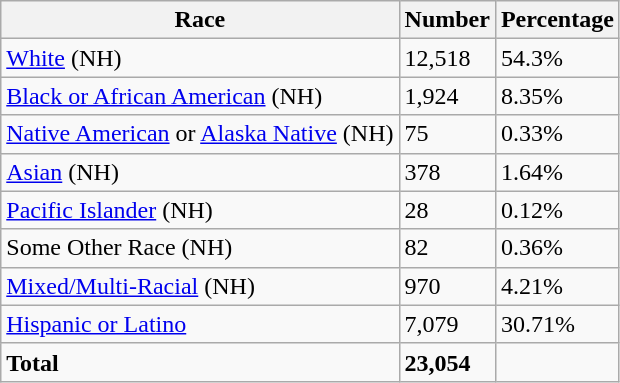<table class="wikitable">
<tr>
<th>Race</th>
<th>Number</th>
<th>Percentage</th>
</tr>
<tr>
<td><a href='#'>White</a> (NH)</td>
<td>12,518</td>
<td>54.3%</td>
</tr>
<tr>
<td><a href='#'>Black or African American</a> (NH)</td>
<td>1,924</td>
<td>8.35%</td>
</tr>
<tr>
<td><a href='#'>Native American</a> or <a href='#'>Alaska Native</a> (NH)</td>
<td>75</td>
<td>0.33%</td>
</tr>
<tr>
<td><a href='#'>Asian</a> (NH)</td>
<td>378</td>
<td>1.64%</td>
</tr>
<tr>
<td><a href='#'>Pacific Islander</a> (NH)</td>
<td>28</td>
<td>0.12%</td>
</tr>
<tr>
<td>Some Other Race (NH)</td>
<td>82</td>
<td>0.36%</td>
</tr>
<tr>
<td><a href='#'>Mixed/Multi-Racial</a> (NH)</td>
<td>970</td>
<td>4.21%</td>
</tr>
<tr>
<td><a href='#'>Hispanic or Latino</a></td>
<td>7,079</td>
<td>30.71%</td>
</tr>
<tr>
<td><strong>Total</strong></td>
<td><strong>23,054</strong></td>
<td></td>
</tr>
</table>
